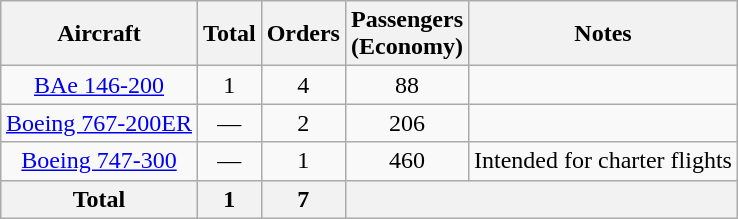<table class="wikitable" style="margin:0.5em auto; text-align:center">
<tr>
<th>Aircraft</th>
<th>Total</th>
<th>Orders</th>
<th>Passengers<br>(Economy)</th>
<th>Notes</th>
</tr>
<tr>
<td><a href='#'>BAe 146-200</a></td>
<td>1</td>
<td>4</td>
<td>88</td>
<td></td>
</tr>
<tr>
<td><a href='#'>Boeing 767-200ER</a></td>
<td>—</td>
<td>2</td>
<td>206</td>
<td></td>
</tr>
<tr>
<td><a href='#'>Boeing 747-300</a></td>
<td>—</td>
<td>1</td>
<td>460</td>
<td>Intended for charter flights</td>
</tr>
<tr>
<th>Total</th>
<th>1</th>
<th>7</th>
<th colspan=2></th>
</tr>
</table>
